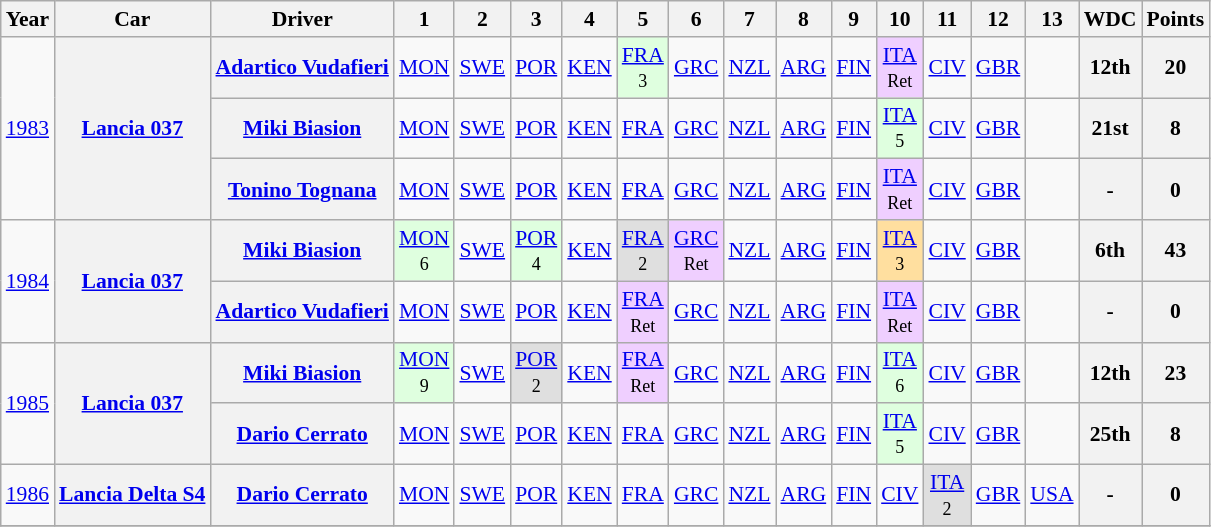<table class="wikitable" style="text-align:center; font-size:90%">
<tr>
<th>Year</th>
<th>Car</th>
<th>Driver</th>
<th>1</th>
<th>2</th>
<th>3</th>
<th>4</th>
<th>5</th>
<th>6</th>
<th>7</th>
<th>8</th>
<th>9</th>
<th>10</th>
<th>11</th>
<th>12</th>
<th>13</th>
<th>WDC</th>
<th>Points</th>
</tr>
<tr>
<td rowspan="3"><a href='#'>1983</a></td>
<th rowspan="3"><a href='#'>Lancia 037</a></th>
<th> <a href='#'>Adartico Vudafieri</a></th>
<td><a href='#'>MON</a></td>
<td><a href='#'>SWE</a></td>
<td><a href='#'>POR</a></td>
<td><a href='#'>KEN</a></td>
<td style="background:#DFFFDF;"><a href='#'>FRA</a><br><small>3</small></td>
<td><a href='#'>GRC</a></td>
<td><a href='#'>NZL</a></td>
<td><a href='#'>ARG</a></td>
<td><a href='#'>FIN</a></td>
<td style="background:#EFCFFF;"><a href='#'>ITA</a><br><small>Ret</small></td>
<td><a href='#'>CIV</a></td>
<td><a href='#'>GBR</a></td>
<td></td>
<th>12th</th>
<th>20</th>
</tr>
<tr>
<th> <a href='#'>Miki Biasion</a></th>
<td><a href='#'>MON</a></td>
<td><a href='#'>SWE</a></td>
<td><a href='#'>POR</a></td>
<td><a href='#'>KEN</a></td>
<td><a href='#'>FRA</a></td>
<td><a href='#'>GRC</a></td>
<td><a href='#'>NZL</a></td>
<td><a href='#'>ARG</a></td>
<td><a href='#'>FIN</a></td>
<td style="background:#DFFFDF;"><a href='#'>ITA</a><br><small>5</small></td>
<td><a href='#'>CIV</a></td>
<td><a href='#'>GBR</a></td>
<td></td>
<th>21st</th>
<th>8</th>
</tr>
<tr>
<th> <a href='#'>Tonino Tognana</a></th>
<td><a href='#'>MON</a></td>
<td><a href='#'>SWE</a></td>
<td><a href='#'>POR</a></td>
<td><a href='#'>KEN</a></td>
<td><a href='#'>FRA</a></td>
<td><a href='#'>GRC</a></td>
<td><a href='#'>NZL</a></td>
<td><a href='#'>ARG</a></td>
<td><a href='#'>FIN</a></td>
<td style="background:#EFCFFF;"><a href='#'>ITA</a><br><small>Ret</small></td>
<td><a href='#'>CIV</a></td>
<td><a href='#'>GBR</a></td>
<td></td>
<th>-</th>
<th>0</th>
</tr>
<tr>
<td rowspan="2"><a href='#'>1984</a></td>
<th rowspan="2"><a href='#'>Lancia 037</a></th>
<th> <a href='#'>Miki Biasion</a></th>
<td style="background:#DFFFDF;"><a href='#'>MON</a><br><small>6</small></td>
<td><a href='#'>SWE</a></td>
<td style="background:#DFFFDF;"><a href='#'>POR</a><br><small>4</small></td>
<td><a href='#'>KEN</a></td>
<td style="background:#DFDFDF;"><a href='#'>FRA</a><br><small>2</small></td>
<td style="background:#EFCFFF;"><a href='#'>GRC</a><br><small>Ret</small></td>
<td><a href='#'>NZL</a></td>
<td><a href='#'>ARG</a></td>
<td><a href='#'>FIN</a></td>
<td style="background:#FFDF9F;"><a href='#'>ITA</a><br><small>3</small></td>
<td><a href='#'>CIV</a></td>
<td><a href='#'>GBR</a></td>
<td></td>
<th>6th</th>
<th>43</th>
</tr>
<tr>
<th> <a href='#'>Adartico Vudafieri</a></th>
<td><a href='#'>MON</a></td>
<td><a href='#'>SWE</a></td>
<td><a href='#'>POR</a></td>
<td><a href='#'>KEN</a></td>
<td style="background:#EFCFFF;"><a href='#'>FRA</a><br><small>Ret</small></td>
<td><a href='#'>GRC</a></td>
<td><a href='#'>NZL</a></td>
<td><a href='#'>ARG</a></td>
<td><a href='#'>FIN</a></td>
<td style="background:#EFCFFF;"><a href='#'>ITA</a><br><small>Ret</small></td>
<td><a href='#'>CIV</a></td>
<td><a href='#'>GBR</a></td>
<td></td>
<th>-</th>
<th>0</th>
</tr>
<tr>
<td rowspan="2"><a href='#'>1985</a></td>
<th rowspan="2"><a href='#'>Lancia 037</a></th>
<th> <a href='#'>Miki Biasion</a></th>
<td style="background:#DFFFDF;"><a href='#'>MON</a><br><small>9</small></td>
<td><a href='#'>SWE</a></td>
<td style="background:#DFDFDF;"><a href='#'>POR</a><br><small>2</small></td>
<td><a href='#'>KEN</a></td>
<td style="background:#EFCFFF;"><a href='#'>FRA</a><br><small>Ret</small></td>
<td><a href='#'>GRC</a></td>
<td><a href='#'>NZL</a></td>
<td><a href='#'>ARG</a></td>
<td><a href='#'>FIN</a></td>
<td style="background:#DFFFDF;"><a href='#'>ITA</a><br><small>6</small></td>
<td><a href='#'>CIV</a></td>
<td><a href='#'>GBR</a></td>
<td></td>
<th>12th</th>
<th>23</th>
</tr>
<tr>
<th> <a href='#'>Dario Cerrato</a></th>
<td><a href='#'>MON</a></td>
<td><a href='#'>SWE</a></td>
<td><a href='#'>POR</a></td>
<td><a href='#'>KEN</a></td>
<td><a href='#'>FRA</a></td>
<td><a href='#'>GRC</a></td>
<td><a href='#'>NZL</a></td>
<td><a href='#'>ARG</a></td>
<td><a href='#'>FIN</a></td>
<td style="background:#DFFFDF;"><a href='#'>ITA</a><br><small>5</small></td>
<td><a href='#'>CIV</a></td>
<td><a href='#'>GBR</a></td>
<td></td>
<th>25th</th>
<th>8</th>
</tr>
<tr>
<td><a href='#'>1986</a></td>
<th><a href='#'>Lancia Delta S4</a></th>
<th> <a href='#'>Dario Cerrato</a></th>
<td><a href='#'>MON</a></td>
<td><a href='#'>SWE</a></td>
<td><a href='#'>POR</a></td>
<td><a href='#'>KEN</a></td>
<td><a href='#'>FRA</a></td>
<td><a href='#'>GRC</a></td>
<td><a href='#'>NZL</a></td>
<td><a href='#'>ARG</a></td>
<td><a href='#'>FIN</a></td>
<td><a href='#'>CIV</a></td>
<td style="background:#DFDFDF;"><a href='#'>ITA</a><br><small>2</small></td>
<td><a href='#'>GBR</a></td>
<td><a href='#'>USA</a></td>
<th>-</th>
<th>0</th>
</tr>
<tr>
</tr>
</table>
